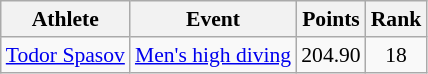<table class=wikitable style="font-size:90%;">
<tr>
<th>Athlete</th>
<th>Event</th>
<th>Points</th>
<th>Rank</th>
</tr>
<tr align=center>
<td align=left><a href='#'>Todor Spasov</a></td>
<td align=left><a href='#'>Men's high diving</a></td>
<td>204.90</td>
<td>18</td>
</tr>
</table>
